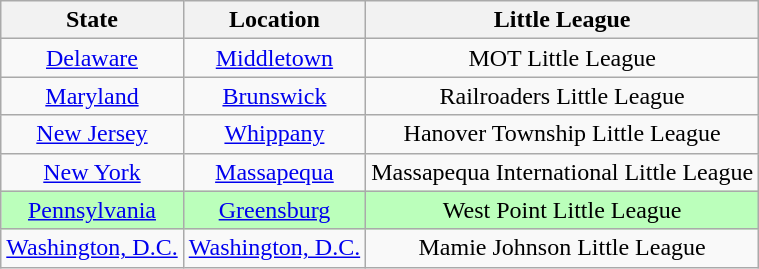<table class="wikitable">
<tr>
<th>State</th>
<th>Location</th>
<th>Little League</th>
</tr>
<tr>
<td align=center> <a href='#'>Delaware</a></td>
<td align=center><a href='#'>Middletown</a></td>
<td align=center>MOT Little League</td>
</tr>
<tr>
<td align=center> <a href='#'>Maryland</a></td>
<td align=center><a href='#'>Brunswick</a></td>
<td align=center>Railroaders Little League</td>
</tr>
<tr>
<td align=center> <a href='#'>New Jersey</a></td>
<td align=center><a href='#'>Whippany</a></td>
<td align=center>Hanover Township Little League</td>
</tr>
<tr>
<td align=center> <a href='#'>New York</a></td>
<td align=center><a href='#'>Massapequa</a></td>
<td align=center>Massapequa International Little League</td>
</tr>
<tr bgcolor=#bbffbb>
<td align=center> <a href='#'>Pennsylvania</a></td>
<td align=center><a href='#'>Greensburg</a></td>
<td align=center>West Point Little League</td>
</tr>
<tr>
<td align=center> <a href='#'>Washington, D.C.</a></td>
<td align=center><a href='#'>Washington, D.C.</a></td>
<td align=center>Mamie Johnson Little League</td>
</tr>
</table>
